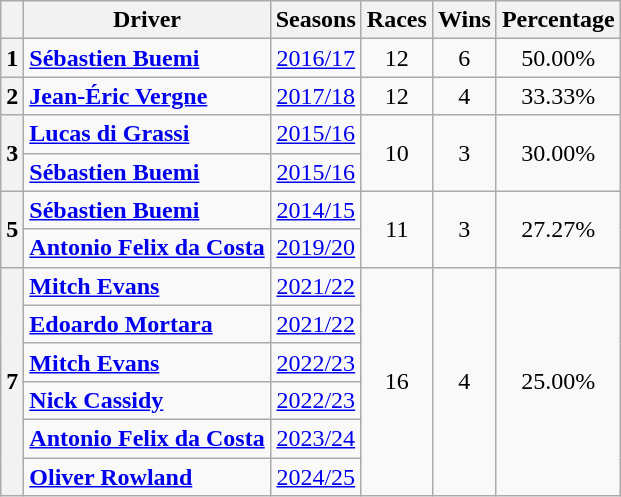<table class="wikitable" style="text-align:center">
<tr>
<th></th>
<th>Driver</th>
<th>Seasons</th>
<th>Races</th>
<th>Wins</th>
<th>Percentage</th>
</tr>
<tr>
<th>1</th>
<td align=left> <strong><a href='#'>Sébastien Buemi</a></strong></td>
<td><a href='#'>2016/17</a></td>
<td>12</td>
<td>6</td>
<td>50.00%</td>
</tr>
<tr>
<th>2</th>
<td align=left> <strong><a href='#'>Jean-Éric Vergne</a></strong></td>
<td><a href='#'>2017/18</a></td>
<td>12</td>
<td>4</td>
<td>33.33%</td>
</tr>
<tr>
<th rowspan=2>3</th>
<td align=left> <strong><a href='#'>Lucas di Grassi</a></strong></td>
<td><a href='#'>2015/16</a></td>
<td rowspan=2>10</td>
<td rowspan=2>3</td>
<td rowspan=2>30.00%</td>
</tr>
<tr>
<td align=left> <strong><a href='#'>Sébastien Buemi</a></strong></td>
<td><a href='#'>2015/16</a></td>
</tr>
<tr>
<th rowspan=2>5</th>
<td align=left> <strong><a href='#'>Sébastien Buemi</a></strong></td>
<td><a href='#'>2014/15</a></td>
<td rowspan=2>11</td>
<td rowspan=2>3</td>
<td rowspan=2>27.27%</td>
</tr>
<tr>
<td align=left> <strong><a href='#'>Antonio Felix da Costa</a></strong></td>
<td><a href='#'>2019/20</a></td>
</tr>
<tr>
<th rowspan=6>7</th>
<td align=left> <strong><a href='#'>Mitch Evans</a></strong></td>
<td><a href='#'>2021/22</a></td>
<td rowspan=6>16</td>
<td rowspan=6>4</td>
<td rowspan=6>25.00%</td>
</tr>
<tr>
<td align=left> <strong><a href='#'>Edoardo Mortara</a></strong></td>
<td><a href='#'>2021/22</a></td>
</tr>
<tr>
<td align=left> <strong><a href='#'>Mitch Evans</a></strong></td>
<td><a href='#'>2022/23</a></td>
</tr>
<tr>
<td align=left> <strong><a href='#'>Nick Cassidy</a></strong></td>
<td><a href='#'>2022/23</a></td>
</tr>
<tr>
<td align=left> <strong><a href='#'>Antonio Felix da Costa</a></strong></td>
<td><a href='#'>2023/24</a></td>
</tr>
<tr>
<td align=left> <strong><a href='#'>Oliver Rowland</a></strong></td>
<td><a href='#'>2024/25</a></td>
</tr>
</table>
